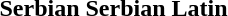<table valign="top">
<tr align="left">
<th>Serbian</th>
<th>Serbian Latin</th>
</tr>
<tr>
<td></td>
<td></td>
</tr>
</table>
